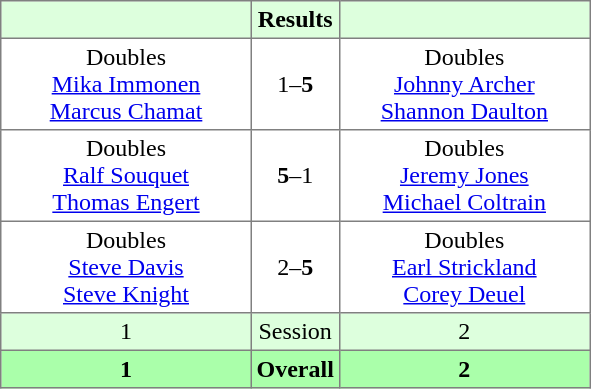<table border="1" cellpadding="3" style="border-collapse: collapse;">
<tr bgcolor="#ddffdd">
<th width="160"></th>
<th>Results</th>
<th width="160"></th>
</tr>
<tr>
<td align="center">Doubles<br><a href='#'>Mika Immonen</a><br><a href='#'>Marcus Chamat</a></td>
<td align="center">1–<strong>5</strong></td>
<td align="center">Doubles<br><a href='#'>Johnny Archer</a><br><a href='#'>Shannon Daulton</a></td>
</tr>
<tr>
<td align="center">Doubles<br><a href='#'>Ralf Souquet</a><br><a href='#'>Thomas Engert</a></td>
<td align="center"><strong>5</strong>–1</td>
<td align="center">Doubles<br><a href='#'>Jeremy Jones</a><br><a href='#'>Michael Coltrain</a></td>
</tr>
<tr>
<td align="center">Doubles<br><a href='#'>Steve Davis</a><br><a href='#'>Steve Knight</a></td>
<td align="center">2–<strong>5</strong></td>
<td align="center">Doubles<br><a href='#'>Earl Strickland</a><br><a href='#'>Corey Deuel</a></td>
</tr>
<tr bgcolor="#ddffdd">
<td align="center">1</td>
<td align="center">Session</td>
<td align="center">2</td>
</tr>
<tr bgcolor="#aaffaa">
<th align="center">1</th>
<th align="center">Overall</th>
<th align="center">2</th>
</tr>
</table>
